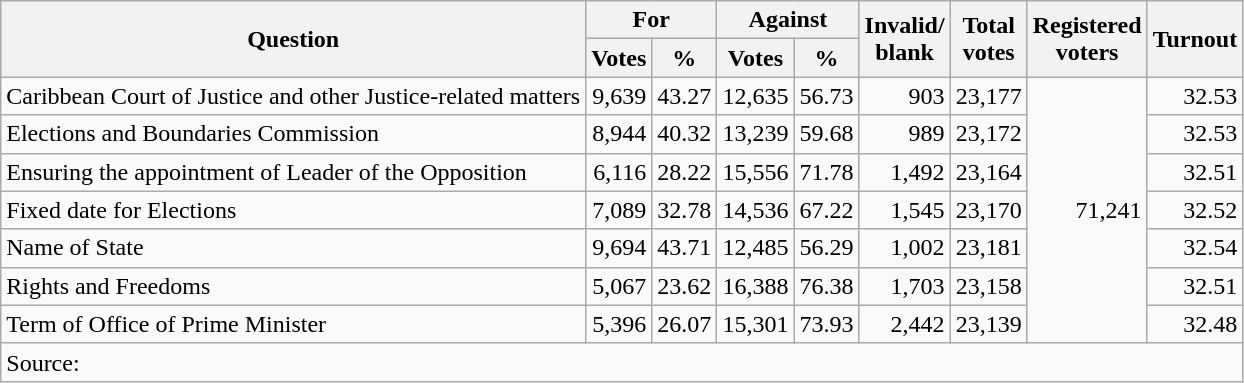<table class=wikitable style=text-align:right>
<tr>
<th rowspan=2>Question</th>
<th colspan=2>For</th>
<th colspan=2>Against</th>
<th rowspan=2>Invalid/<br>blank</th>
<th rowspan=2>Total<br>votes</th>
<th rowspan=2>Registered<br>voters</th>
<th rowspan=2>Turnout</th>
</tr>
<tr>
<th>Votes</th>
<th>%</th>
<th>Votes</th>
<th>%</th>
</tr>
<tr>
<td align=left>Caribbean Court of Justice and other Justice-related matters</td>
<td>9,639</td>
<td>43.27</td>
<td>12,635</td>
<td>56.73</td>
<td>903</td>
<td>23,177</td>
<td rowspan=7>71,241</td>
<td>32.53</td>
</tr>
<tr>
<td align=left>Elections and Boundaries Commission</td>
<td>8,944</td>
<td>40.32</td>
<td>13,239</td>
<td>59.68</td>
<td>989</td>
<td>23,172</td>
<td>32.53</td>
</tr>
<tr>
<td align=left>Ensuring the appointment of Leader of the Opposition</td>
<td>6,116</td>
<td>28.22</td>
<td>15,556</td>
<td>71.78</td>
<td>1,492</td>
<td>23,164</td>
<td>32.51</td>
</tr>
<tr>
<td align=left>Fixed date for Elections</td>
<td>7,089</td>
<td>32.78</td>
<td>14,536</td>
<td>67.22</td>
<td>1,545</td>
<td>23,170</td>
<td>32.52</td>
</tr>
<tr>
<td align=left>Name of State</td>
<td>9,694</td>
<td>43.71</td>
<td>12,485</td>
<td>56.29</td>
<td>1,002</td>
<td>23,181</td>
<td>32.54</td>
</tr>
<tr>
<td align=left>Rights and Freedoms</td>
<td>5,067</td>
<td>23.62</td>
<td>16,388</td>
<td>76.38</td>
<td>1,703</td>
<td>23,158</td>
<td>32.51</td>
</tr>
<tr>
<td align=left>Term of Office of Prime Minister</td>
<td>5,396</td>
<td>26.07</td>
<td>15,301</td>
<td>73.93</td>
<td>2,442</td>
<td>23,139</td>
<td>32.48</td>
</tr>
<tr>
<td colspan=9 align=left>Source: </td>
</tr>
</table>
